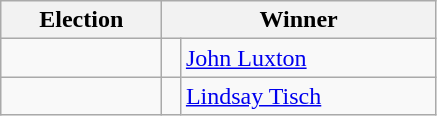<table class=wikitable>
<tr>
<th width=100>Election</th>
<th width=175 colspan=2>Winner</th>
</tr>
<tr>
<td></td>
<td width=5 bgcolor=></td>
<td><a href='#'>John Luxton</a></td>
</tr>
<tr>
<td></td>
<td bgcolor=></td>
<td><a href='#'>Lindsay Tisch</a></td>
</tr>
</table>
